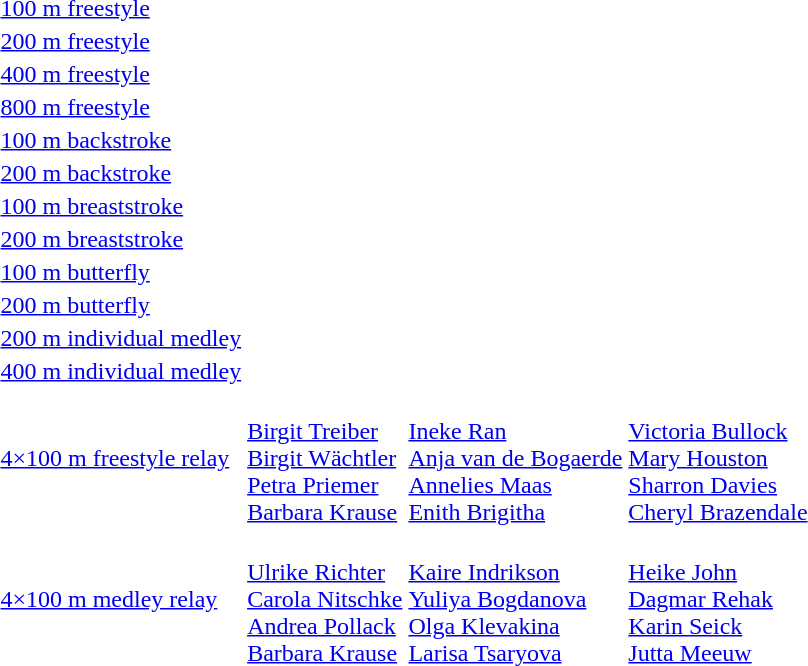<table>
<tr>
<td><a href='#'>100 m freestyle</a></td>
<td></td>
<td></td>
<td></td>
</tr>
<tr>
<td><a href='#'>200 m freestyle</a></td>
<td></td>
<td></td>
<td></td>
</tr>
<tr>
<td><a href='#'>400 m freestyle</a></td>
<td></td>
<td></td>
<td></td>
</tr>
<tr>
<td><a href='#'>800 m freestyle</a></td>
<td></td>
<td></td>
<td></td>
</tr>
<tr>
<td><a href='#'>100 m backstroke</a></td>
<td></td>
<td></td>
<td></td>
</tr>
<tr>
<td><a href='#'>200 m backstroke</a></td>
<td></td>
<td></td>
<td></td>
</tr>
<tr>
<td><a href='#'>100 m breaststroke</a></td>
<td></td>
<td></td>
<td></td>
</tr>
<tr>
<td><a href='#'>200 m breaststroke</a></td>
<td></td>
<td></td>
<td></td>
</tr>
<tr>
<td><a href='#'>100 m butterfly</a></td>
<td></td>
<td></td>
<td></td>
</tr>
<tr>
<td><a href='#'>200 m butterfly</a></td>
<td></td>
<td></td>
<td></td>
</tr>
<tr>
<td><a href='#'>200 m individual medley</a></td>
<td></td>
<td></td>
<td></td>
</tr>
<tr>
<td><a href='#'>400 m individual medley</a></td>
<td></td>
<td></td>
<td></td>
</tr>
<tr>
<td><a href='#'>4×100 m freestyle relay</a></td>
<td><br><a href='#'>Birgit Treiber</a><br><a href='#'>Birgit Wächtler</a><br><a href='#'>Petra Priemer</a><br><a href='#'>Barbara Krause</a></td>
<td><br><a href='#'>Ineke Ran</a><br><a href='#'>Anja van de Bogaerde</a><br><a href='#'>Annelies Maas</a><br><a href='#'>Enith Brigitha</a></td>
<td><br><a href='#'>Victoria Bullock</a><br><a href='#'>Mary Houston</a><br><a href='#'>Sharron Davies</a><br><a href='#'>Cheryl Brazendale</a></td>
</tr>
<tr>
<td><a href='#'>4×100 m medley relay</a></td>
<td><br><a href='#'>Ulrike Richter</a><br><a href='#'>Carola Nitschke</a><br><a href='#'>Andrea Pollack</a><br><a href='#'>Barbara Krause</a></td>
<td><br><a href='#'>Kaire Indrikson</a><br><a href='#'>Yuliya Bogdanova</a><br><a href='#'>Olga Klevakina</a><br><a href='#'>Larisa Tsaryova</a></td>
<td><br><a href='#'>Heike John</a><br><a href='#'>Dagmar Rehak</a><br><a href='#'>Karin Seick</a><br><a href='#'>Jutta Meeuw</a></td>
</tr>
</table>
